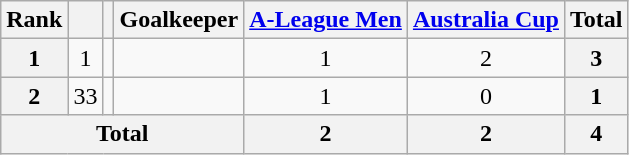<table class="wikitable" style="text-align:center">
<tr>
<th>Rank</th>
<th></th>
<th></th>
<th>Goalkeeper</th>
<th><a href='#'>A-League Men</a></th>
<th><a href='#'>Australia Cup</a></th>
<th>Total</th>
</tr>
<tr>
<th>1</th>
<td>1</td>
<td></td>
<td align="left"></td>
<td>1</td>
<td>2</td>
<th>3</th>
</tr>
<tr>
<th>2</th>
<td>33</td>
<td></td>
<td align="left"></td>
<td>1</td>
<td>0</td>
<th>1</th>
</tr>
<tr>
<th colspan="4">Total</th>
<th>2</th>
<th>2</th>
<th>4</th>
</tr>
</table>
